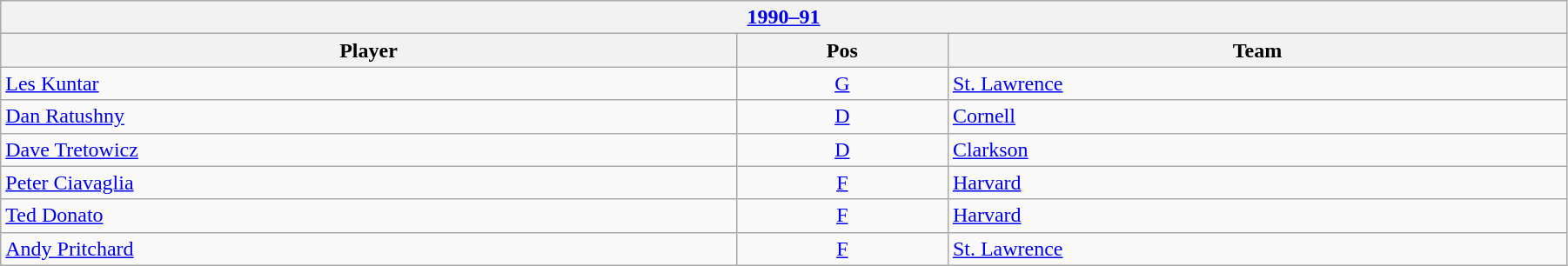<table class="wikitable" width=95%>
<tr>
<th colspan=3><a href='#'>1990–91</a></th>
</tr>
<tr>
<th>Player</th>
<th>Pos</th>
<th>Team</th>
</tr>
<tr>
<td><a href='#'>Les Kuntar</a></td>
<td align=center><a href='#'>G</a></td>
<td><a href='#'>St. Lawrence</a></td>
</tr>
<tr>
<td><a href='#'>Dan Ratushny</a></td>
<td align=center><a href='#'>D</a></td>
<td><a href='#'>Cornell</a></td>
</tr>
<tr>
<td><a href='#'>Dave Tretowicz</a></td>
<td align=center><a href='#'>D</a></td>
<td><a href='#'>Clarkson</a></td>
</tr>
<tr>
<td><a href='#'>Peter Ciavaglia</a></td>
<td align=center><a href='#'>F</a></td>
<td><a href='#'>Harvard</a></td>
</tr>
<tr>
<td><a href='#'>Ted Donato</a></td>
<td align=center><a href='#'>F</a></td>
<td><a href='#'>Harvard</a></td>
</tr>
<tr>
<td><a href='#'>Andy Pritchard</a></td>
<td align=center><a href='#'>F</a></td>
<td><a href='#'>St. Lawrence</a></td>
</tr>
</table>
